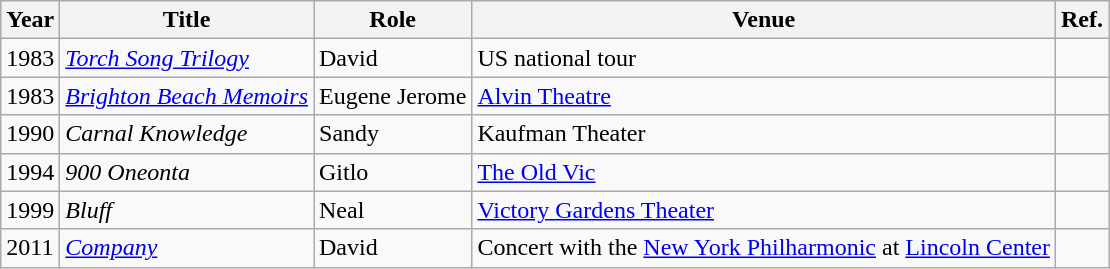<table class="wikitable">
<tr>
<th>Year</th>
<th>Title</th>
<th>Role</th>
<th class="unsortable">Venue</th>
<th>Ref.</th>
</tr>
<tr>
<td>1983</td>
<td><em><a href='#'>Torch Song Trilogy</a></em></td>
<td>David</td>
<td>US national tour</td>
<td></td>
</tr>
<tr>
<td>1983</td>
<td><em><a href='#'>Brighton Beach Memoirs</a></em></td>
<td>Eugene Jerome</td>
<td><a href='#'>Alvin Theatre</a></td>
<td></td>
</tr>
<tr>
<td>1990</td>
<td><em>Carnal Knowledge</em></td>
<td>Sandy</td>
<td>Kaufman Theater</td>
<td></td>
</tr>
<tr>
<td>1994</td>
<td><em>900 Oneonta</em></td>
<td>Gitlo</td>
<td><a href='#'>The Old Vic</a></td>
<td></td>
</tr>
<tr>
<td>1999</td>
<td><em>Bluff</em></td>
<td>Neal</td>
<td><a href='#'>Victory Gardens Theater</a></td>
<td></td>
</tr>
<tr>
<td>2011</td>
<td><em><a href='#'>Company</a></em></td>
<td>David</td>
<td>Concert with the <a href='#'>New York Philharmonic</a> at <a href='#'>Lincoln Center</a></td>
<td></td>
</tr>
</table>
